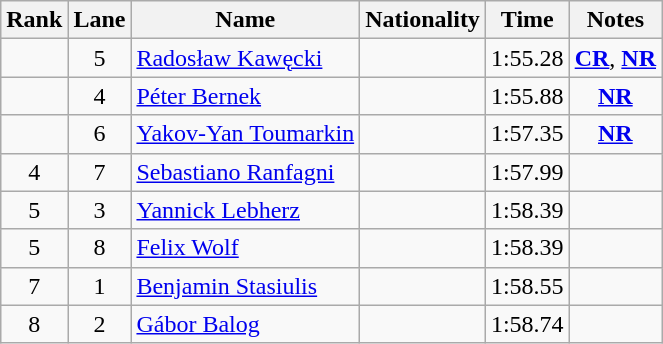<table class="wikitable sortable" style="text-align:center">
<tr>
<th>Rank</th>
<th>Lane</th>
<th>Name</th>
<th>Nationality</th>
<th>Time</th>
<th>Notes</th>
</tr>
<tr>
<td></td>
<td>5</td>
<td align=left><a href='#'>Radosław Kawęcki</a></td>
<td align=left></td>
<td>1:55.28</td>
<td><strong><a href='#'>CR</a></strong>, <strong><a href='#'>NR</a></strong></td>
</tr>
<tr>
<td></td>
<td>4</td>
<td align=left><a href='#'>Péter Bernek</a></td>
<td align=left></td>
<td>1:55.88</td>
<td><strong><a href='#'>NR</a></strong></td>
</tr>
<tr>
<td></td>
<td>6</td>
<td align=left><a href='#'>Yakov-Yan Toumarkin</a></td>
<td align=left></td>
<td>1:57.35</td>
<td><strong><a href='#'>NR</a></strong></td>
</tr>
<tr>
<td>4</td>
<td>7</td>
<td align=left><a href='#'>Sebastiano Ranfagni</a></td>
<td align=left></td>
<td>1:57.99</td>
<td></td>
</tr>
<tr>
<td>5</td>
<td>3</td>
<td align=left><a href='#'>Yannick Lebherz</a></td>
<td align=left></td>
<td>1:58.39</td>
<td></td>
</tr>
<tr>
<td>5</td>
<td>8</td>
<td align=left><a href='#'>Felix Wolf</a></td>
<td align=left></td>
<td>1:58.39</td>
<td></td>
</tr>
<tr>
<td>7</td>
<td>1</td>
<td align=left><a href='#'>Benjamin Stasiulis</a></td>
<td align=left></td>
<td>1:58.55</td>
<td></td>
</tr>
<tr>
<td>8</td>
<td>2</td>
<td align=left><a href='#'>Gábor Balog</a></td>
<td align=left></td>
<td>1:58.74</td>
<td></td>
</tr>
</table>
